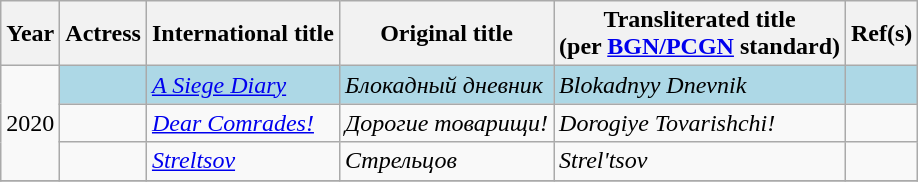<table class="wikitable sortable">
<tr>
<th>Year</th>
<th>Actress</th>
<th>International title</th>
<th>Original title</th>
<th>Transliterated title<br>(per <a href='#'>BGN/PCGN</a> standard)</th>
<th class="unsortable">Ref(s)</th>
</tr>
<tr>
<td rowspan="3">2020</td>
<td style="background-color:lightblue"><strong></strong></td>
<td style="background-color:lightblue"><em><a href='#'>A Siege Diary</a></em></td>
<td style="background-color:lightblue"><em>Блокадный дневник</em></td>
<td style="background-color:lightblue"><em>Blokadnyy Dnevnik</em></td>
<td style="background-color:lightblue"></td>
</tr>
<tr>
<td></td>
<td><em><a href='#'>Dear Comrades!</a></em></td>
<td><em>Дорогие товарищи!</em></td>
<td><em>Dorogiye Tovarishchi!</em></td>
<td></td>
</tr>
<tr>
<td></td>
<td><em><a href='#'>Streltsov</a></em></td>
<td><em>Стрельцов</em></td>
<td><em>Strel'tsov</em></td>
<td></td>
</tr>
<tr>
</tr>
</table>
